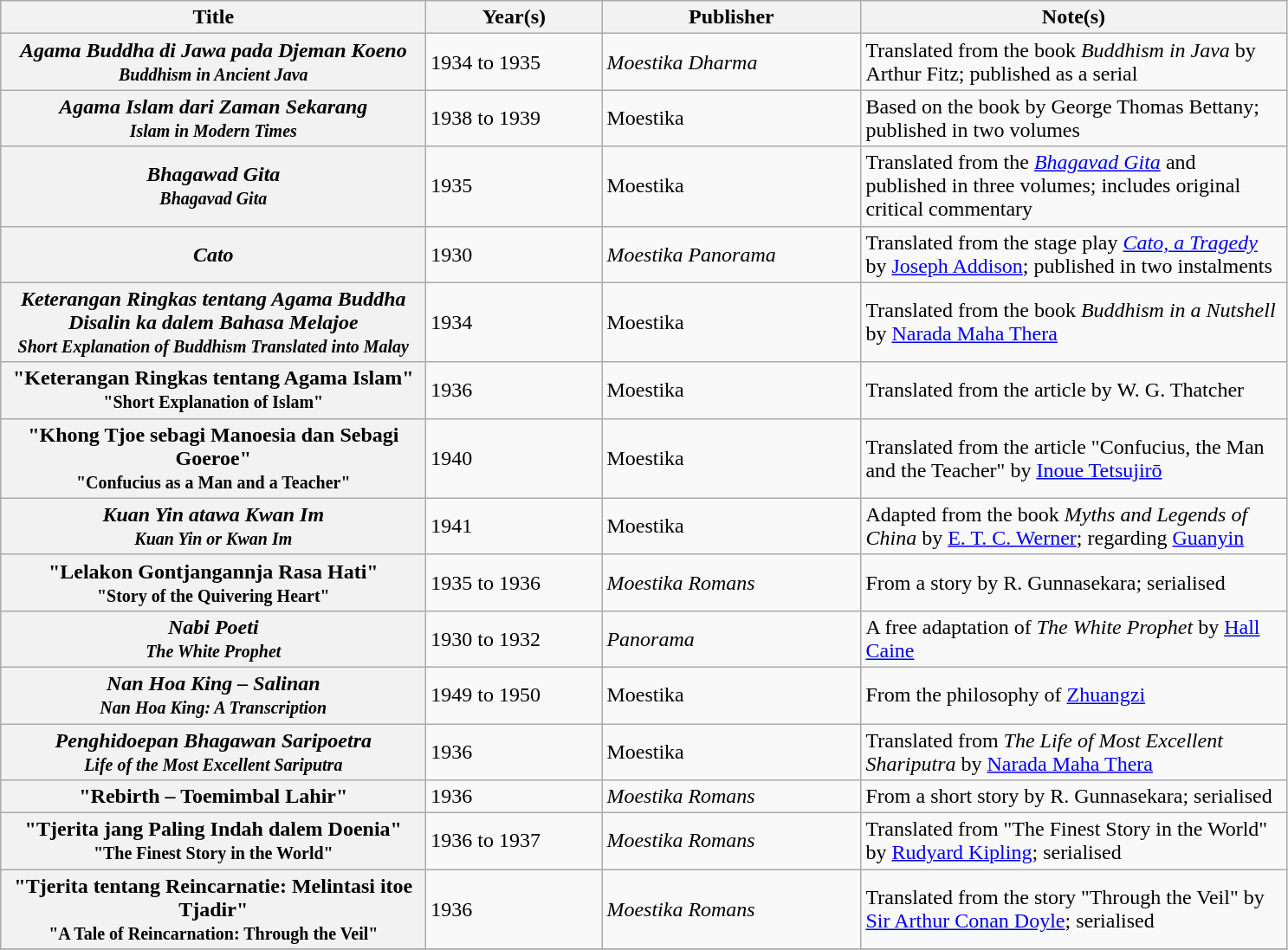<table class="wikitable plainrowheaders sortable" style="margin-right: 0;">
<tr>
<th scope="col"  style="width:20em;">Title</th>
<th scope="col"  style="width:8em;">Year(s)</th>
<th scope="col"  style="width:12em;">Publisher</th>
<th scope="col"  class="unsortable" style="width:20em;">Note(s)</th>
</tr>
<tr>
<th scope="row"><em>Agama Buddha di Jawa pada Djeman Koeno</em><br><small><em>Buddhism in Ancient Java</em></small></th>
<td>1934 to 1935</td>
<td><em>Moestika Dharma</em></td>
<td>Translated from the book <em>Buddhism in Java</em> by Arthur Fitz; published as a serial</td>
</tr>
<tr>
<th scope="row"><em>Agama Islam dari Zaman Sekarang</em><br><small><em>Islam in Modern Times</em></small></th>
<td>1938 to 1939</td>
<td>Moestika</td>
<td>Based on the book by George Thomas Bettany; published in two volumes</td>
</tr>
<tr>
<th scope="row"><em>Bhagawad Gita</em><br><small><em>Bhagavad Gita</em></small></th>
<td>1935</td>
<td>Moestika</td>
<td>Translated from the <em><a href='#'>Bhagavad Gita</a></em> and published in three volumes; includes original critical commentary</td>
</tr>
<tr>
<th scope="row"><em>Cato</em></th>
<td>1930</td>
<td><em>Moestika Panorama</em></td>
<td>Translated from the stage play <em><a href='#'>Cato, a Tragedy</a></em> by <a href='#'>Joseph Addison</a>; published in two instalments</td>
</tr>
<tr>
<th scope="row"><em>Keterangan Ringkas tentang Agama Buddha Disalin ka dalem Bahasa Melajoe</em><br><small><em>Short Explanation of Buddhism Translated into Malay</em></small></th>
<td>1934</td>
<td>Moestika</td>
<td>Translated from the book <em>Buddhism in a Nutshell</em> by <a href='#'>Narada Maha Thera</a></td>
</tr>
<tr>
<th scope="row">"Keterangan Ringkas tentang Agama Islam"<br><small>"Short Explanation of Islam"</small></th>
<td>1936</td>
<td>Moestika</td>
<td>Translated from the article by W. G. Thatcher</td>
</tr>
<tr>
<th scope="row">"Khong Tjoe sebagi Manoesia dan Sebagi Goeroe"<br><small>"Confucius as a Man and a Teacher"</small></th>
<td>1940</td>
<td>Moestika</td>
<td>Translated from the article "Confucius, the Man and the Teacher" by <a href='#'>Inoue Tetsujirō</a></td>
</tr>
<tr>
<th scope="row"><em>Kuan Yin atawa Kwan Im</em><br><small><em>Kuan Yin or Kwan Im</em></small></th>
<td>1941</td>
<td>Moestika</td>
<td>Adapted from the book <em>Myths and Legends of China</em> by <a href='#'>E. T. C. Werner</a>; regarding <a href='#'>Guanyin</a></td>
</tr>
<tr>
<th scope="row">"Lelakon Gontjangannja Rasa Hati"<br><small>"Story of the Quivering Heart"</small></th>
<td>1935 to 1936</td>
<td><em>Moestika Romans</em></td>
<td>From a story by R. Gunnasekara; serialised</td>
</tr>
<tr>
<th scope="row"><em>Nabi Poeti</em><br><small><em>The White Prophet</em></small></th>
<td>1930 to 1932</td>
<td><em>Panorama</em></td>
<td>A free adaptation of <em>The White Prophet</em> by <a href='#'>Hall Caine</a></td>
</tr>
<tr>
<th scope="row"><em>Nan Hoa King – Salinan</em><br><small><em>Nan Hoa King: A Transcription</em></small></th>
<td>1949 to 1950</td>
<td>Moestika</td>
<td>From the philosophy of <a href='#'>Zhuangzi</a></td>
</tr>
<tr>
<th scope="row"><em>Penghidoepan Bhagawan Saripoetra</em><br><small><em>Life of the Most Excellent Sariputra</em></small></th>
<td>1936</td>
<td>Moestika</td>
<td>Translated from <em>The Life of Most Excellent Shariputra</em> by <a href='#'>Narada Maha Thera</a></td>
</tr>
<tr>
<th scope="row">"Rebirth – Toemimbal Lahir"</th>
<td>1936</td>
<td><em>Moestika Romans</em></td>
<td>From a short story by R. Gunnasekara; serialised</td>
</tr>
<tr>
<th scope="row">"Tjerita jang Paling Indah dalem Doenia"<br><small>"The Finest Story in the World"</small></th>
<td>1936 to 1937</td>
<td><em>Moestika Romans</em></td>
<td>Translated from "The Finest Story in the World" by <a href='#'>Rudyard Kipling</a>; serialised</td>
</tr>
<tr>
<th scope="row">"Tjerita tentang Reincarnatie: Melintasi itoe Tjadir"<br><small>"A Tale of Reincarnation: Through the Veil"</small></th>
<td>1936</td>
<td><em>Moestika Romans</em></td>
<td>Translated from the story "Through the Veil" by <a href='#'>Sir Arthur Conan Doyle</a>; serialised</td>
</tr>
<tr>
</tr>
</table>
